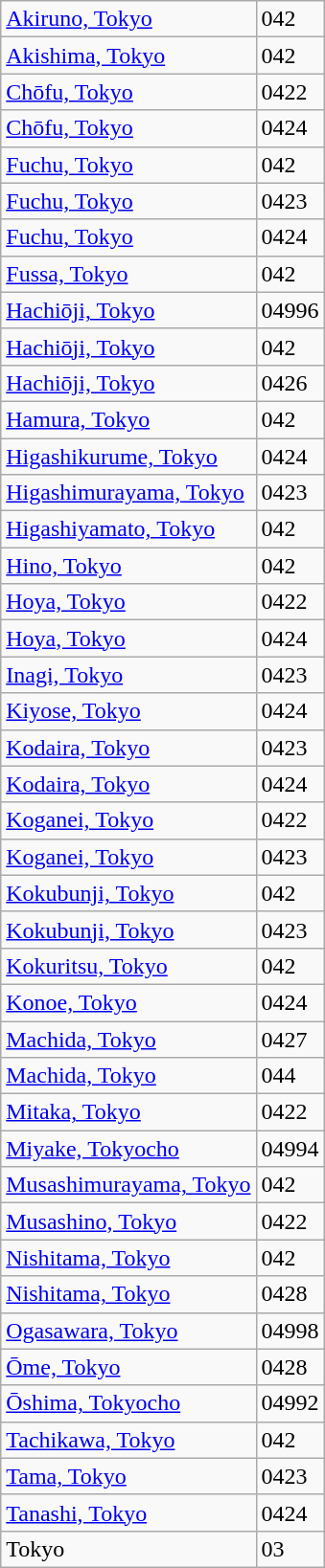<table class="wikitable">
<tr>
<td><a href='#'>Akiruno, Tokyo</a></td>
<td>042</td>
</tr>
<tr>
<td><a href='#'>Akishima, Tokyo</a></td>
<td>042</td>
</tr>
<tr>
<td><a href='#'>Chōfu, Tokyo</a></td>
<td>0422</td>
</tr>
<tr>
<td><a href='#'>Chōfu, Tokyo</a></td>
<td>0424</td>
</tr>
<tr>
<td><a href='#'>Fuchu, Tokyo</a></td>
<td>042</td>
</tr>
<tr>
<td><a href='#'>Fuchu, Tokyo</a></td>
<td>0423</td>
</tr>
<tr>
<td><a href='#'>Fuchu, Tokyo</a></td>
<td>0424</td>
</tr>
<tr>
<td><a href='#'>Fussa, Tokyo</a></td>
<td>042</td>
</tr>
<tr>
<td><a href='#'>Hachiōji, Tokyo</a></td>
<td>04996</td>
</tr>
<tr>
<td><a href='#'>Hachiōji, Tokyo</a></td>
<td>042</td>
</tr>
<tr>
<td><a href='#'>Hachiōji, Tokyo</a></td>
<td>0426</td>
</tr>
<tr>
<td><a href='#'>Hamura, Tokyo</a></td>
<td>042</td>
</tr>
<tr>
<td><a href='#'>Higashikurume, Tokyo</a></td>
<td>0424</td>
</tr>
<tr>
<td><a href='#'>Higashimurayama, Tokyo</a></td>
<td>0423</td>
</tr>
<tr>
<td><a href='#'>Higashiyamato, Tokyo</a></td>
<td>042</td>
</tr>
<tr>
<td><a href='#'>Hino, Tokyo</a></td>
<td>042</td>
</tr>
<tr>
<td><a href='#'>Hoya, Tokyo</a></td>
<td>0422</td>
</tr>
<tr>
<td><a href='#'>Hoya, Tokyo</a></td>
<td>0424</td>
</tr>
<tr>
<td><a href='#'>Inagi, Tokyo</a></td>
<td>0423</td>
</tr>
<tr>
<td><a href='#'>Kiyose, Tokyo</a></td>
<td>0424</td>
</tr>
<tr>
<td><a href='#'>Kodaira, Tokyo</a></td>
<td>0423</td>
</tr>
<tr>
<td><a href='#'>Kodaira, Tokyo</a></td>
<td>0424</td>
</tr>
<tr>
<td><a href='#'>Koganei, Tokyo</a></td>
<td>0422</td>
</tr>
<tr>
<td><a href='#'>Koganei, Tokyo</a></td>
<td>0423</td>
</tr>
<tr>
<td><a href='#'>Kokubunji, Tokyo</a></td>
<td>042</td>
</tr>
<tr>
<td><a href='#'>Kokubunji, Tokyo</a></td>
<td>0423</td>
</tr>
<tr>
<td><a href='#'>Kokuritsu, Tokyo</a></td>
<td>042</td>
</tr>
<tr>
<td><a href='#'>Konoe, Tokyo</a></td>
<td>0424</td>
</tr>
<tr>
<td><a href='#'>Machida, Tokyo</a></td>
<td>0427</td>
</tr>
<tr>
<td><a href='#'>Machida, Tokyo</a></td>
<td>044</td>
</tr>
<tr>
<td><a href='#'>Mitaka, Tokyo</a></td>
<td>0422</td>
</tr>
<tr>
<td><a href='#'>Miyake, Tokyocho</a></td>
<td>04994</td>
</tr>
<tr>
<td><a href='#'>Musashimurayama, Tokyo</a></td>
<td>042</td>
</tr>
<tr>
<td><a href='#'>Musashino, Tokyo</a></td>
<td>0422</td>
</tr>
<tr>
<td><a href='#'>Nishitama, Tokyo</a></td>
<td>042</td>
</tr>
<tr>
<td><a href='#'>Nishitama, Tokyo</a></td>
<td>0428</td>
</tr>
<tr>
<td><a href='#'>Ogasawara, Tokyo</a></td>
<td>04998</td>
</tr>
<tr>
<td><a href='#'>Ōme, Tokyo</a></td>
<td>0428</td>
</tr>
<tr>
<td><a href='#'>Ōshima, Tokyocho</a></td>
<td>04992</td>
</tr>
<tr>
<td><a href='#'>Tachikawa, Tokyo</a></td>
<td>042</td>
</tr>
<tr>
<td><a href='#'>Tama, Tokyo</a></td>
<td>0423</td>
</tr>
<tr>
<td><a href='#'>Tanashi, Tokyo</a></td>
<td>0424</td>
</tr>
<tr>
<td>Tokyo</td>
<td>03</td>
</tr>
</table>
